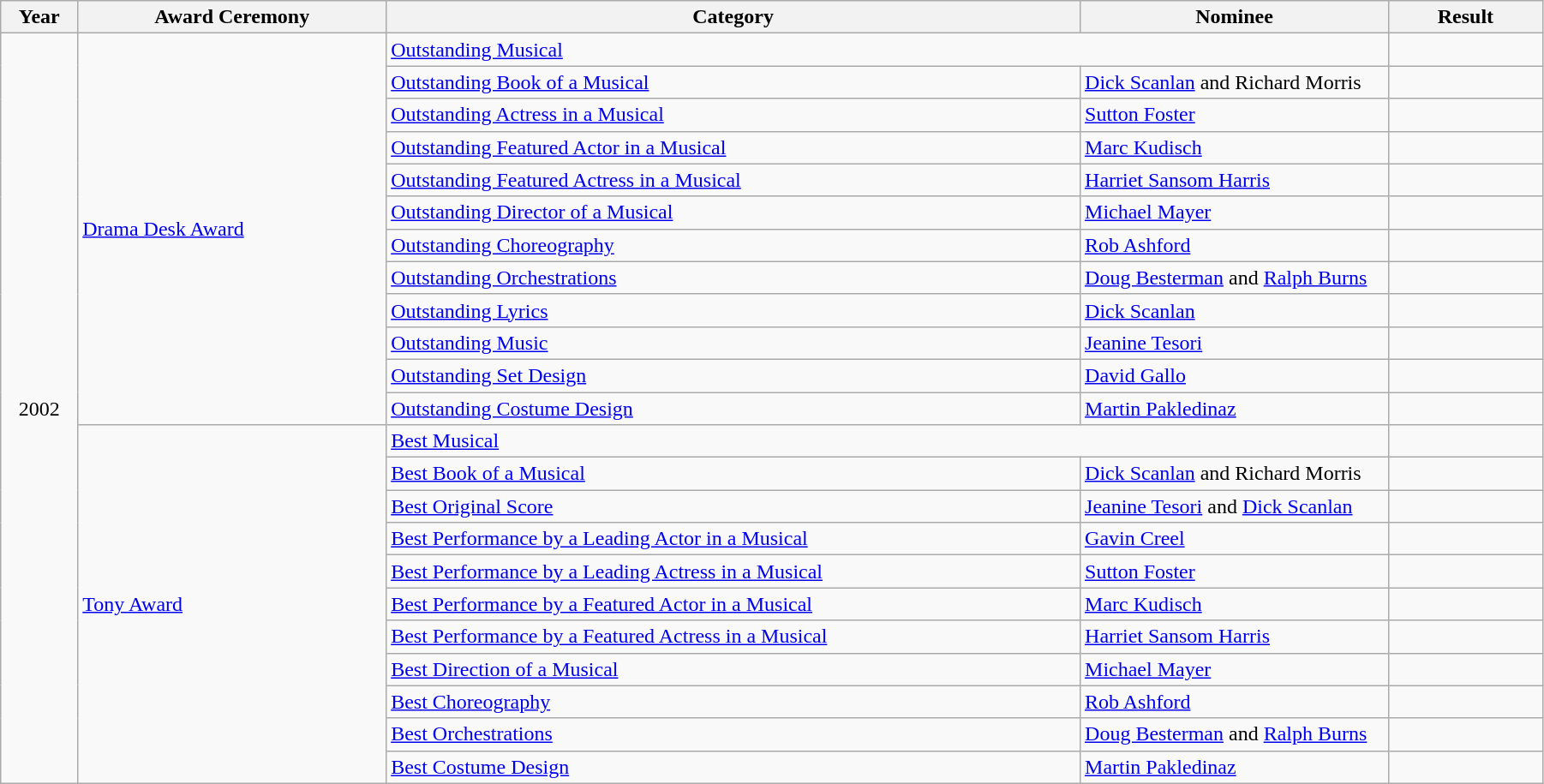<table class="wikitable" width="95%">
<tr>
<th width="5%">Year</th>
<th width="20%">Award Ceremony</th>
<th width="45%">Category</th>
<th width="20%">Nominee</th>
<th width="10%">Result</th>
</tr>
<tr>
<td rowspan="23" align="center">2002</td>
<td rowspan="12"><a href='#'>Drama Desk Award</a></td>
<td colspan="2"><a href='#'>Outstanding Musical</a></td>
<td></td>
</tr>
<tr>
<td><a href='#'>Outstanding Book of a Musical</a></td>
<td><a href='#'>Dick Scanlan</a> and Richard Morris</td>
<td></td>
</tr>
<tr>
<td><a href='#'>Outstanding Actress in a Musical</a></td>
<td><a href='#'>Sutton Foster</a></td>
<td></td>
</tr>
<tr>
<td><a href='#'>Outstanding Featured Actor in a Musical</a></td>
<td><a href='#'>Marc Kudisch</a></td>
<td></td>
</tr>
<tr>
<td><a href='#'>Outstanding Featured Actress in a Musical</a></td>
<td><a href='#'>Harriet Sansom Harris</a></td>
<td></td>
</tr>
<tr>
<td><a href='#'>Outstanding Director of a Musical</a></td>
<td><a href='#'>Michael Mayer</a></td>
<td></td>
</tr>
<tr>
<td><a href='#'>Outstanding Choreography</a></td>
<td><a href='#'>Rob Ashford</a></td>
<td></td>
</tr>
<tr>
<td><a href='#'>Outstanding Orchestrations</a></td>
<td><a href='#'>Doug Besterman</a> and <a href='#'>Ralph Burns</a></td>
<td></td>
</tr>
<tr>
<td><a href='#'>Outstanding Lyrics</a></td>
<td><a href='#'>Dick Scanlan</a></td>
<td></td>
</tr>
<tr>
<td><a href='#'>Outstanding Music</a></td>
<td><a href='#'>Jeanine Tesori</a></td>
<td></td>
</tr>
<tr>
<td><a href='#'>Outstanding Set Design</a></td>
<td><a href='#'>David Gallo</a></td>
<td></td>
</tr>
<tr>
<td><a href='#'>Outstanding Costume Design</a></td>
<td><a href='#'>Martin Pakledinaz</a></td>
<td></td>
</tr>
<tr>
<td rowspan="11"><a href='#'>Tony Award</a></td>
<td colspan="2"><a href='#'>Best Musical</a></td>
<td></td>
</tr>
<tr>
<td><a href='#'>Best Book of a Musical</a></td>
<td><a href='#'>Dick Scanlan</a> and Richard Morris</td>
<td></td>
</tr>
<tr>
<td><a href='#'>Best Original Score</a></td>
<td><a href='#'>Jeanine Tesori</a> and <a href='#'>Dick Scanlan</a></td>
<td></td>
</tr>
<tr>
<td><a href='#'>Best Performance by a Leading Actor in a Musical</a></td>
<td><a href='#'>Gavin Creel</a></td>
<td></td>
</tr>
<tr>
<td><a href='#'>Best Performance by a Leading Actress in a Musical</a></td>
<td><a href='#'>Sutton Foster</a></td>
<td></td>
</tr>
<tr>
<td><a href='#'>Best Performance by a Featured Actor in a Musical</a></td>
<td><a href='#'>Marc Kudisch</a></td>
<td></td>
</tr>
<tr>
<td><a href='#'>Best Performance by a Featured Actress in a Musical</a></td>
<td><a href='#'>Harriet Sansom Harris</a></td>
<td></td>
</tr>
<tr>
<td><a href='#'>Best Direction of a Musical</a></td>
<td><a href='#'>Michael Mayer</a></td>
<td></td>
</tr>
<tr>
<td><a href='#'>Best Choreography</a></td>
<td><a href='#'>Rob Ashford</a></td>
<td></td>
</tr>
<tr>
<td><a href='#'>Best Orchestrations</a></td>
<td><a href='#'>Doug Besterman</a> and <a href='#'>Ralph Burns</a></td>
<td></td>
</tr>
<tr>
<td><a href='#'>Best Costume Design</a></td>
<td><a href='#'>Martin Pakledinaz</a></td>
<td></td>
</tr>
</table>
